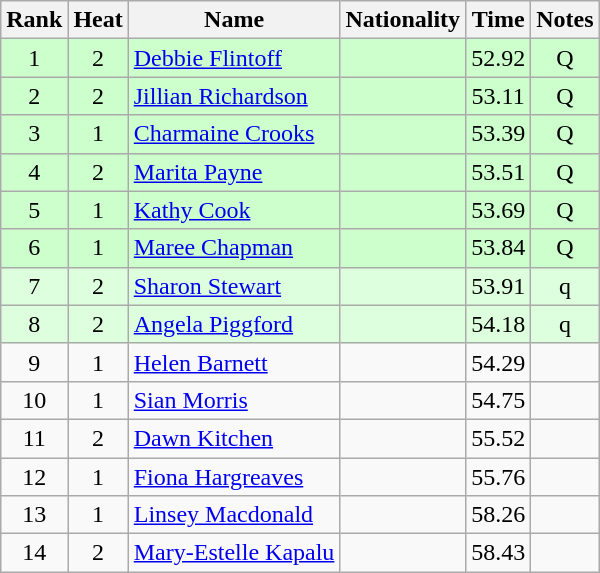<table class="wikitable sortable" style="text-align:center">
<tr>
<th>Rank</th>
<th>Heat</th>
<th>Name</th>
<th>Nationality</th>
<th>Time</th>
<th>Notes</th>
</tr>
<tr bgcolor=ccffcc>
<td>1</td>
<td>2</td>
<td align=left><a href='#'>Debbie Flintoff</a></td>
<td align=left></td>
<td>52.92</td>
<td>Q</td>
</tr>
<tr bgcolor=ccffcc>
<td>2</td>
<td>2</td>
<td align=left><a href='#'>Jillian Richardson</a></td>
<td align=left></td>
<td>53.11</td>
<td>Q</td>
</tr>
<tr bgcolor=ccffcc>
<td>3</td>
<td>1</td>
<td align=left><a href='#'>Charmaine Crooks</a></td>
<td align=left></td>
<td>53.39</td>
<td>Q</td>
</tr>
<tr bgcolor=ccffcc>
<td>4</td>
<td>2</td>
<td align=left><a href='#'>Marita Payne</a></td>
<td align=left></td>
<td>53.51</td>
<td>Q</td>
</tr>
<tr bgcolor=ccffcc>
<td>5</td>
<td>1</td>
<td align=left><a href='#'>Kathy Cook</a></td>
<td align=left></td>
<td>53.69</td>
<td>Q</td>
</tr>
<tr bgcolor=ccffcc>
<td>6</td>
<td>1</td>
<td align=left><a href='#'>Maree Chapman</a></td>
<td align=left></td>
<td>53.84</td>
<td>Q</td>
</tr>
<tr bgcolor=ddffdd>
<td>7</td>
<td>2</td>
<td align=left><a href='#'>Sharon Stewart</a></td>
<td align=left></td>
<td>53.91</td>
<td>q</td>
</tr>
<tr bgcolor=ddffdd>
<td>8</td>
<td>2</td>
<td align=left><a href='#'>Angela Piggford</a></td>
<td align=left></td>
<td>54.18</td>
<td>q</td>
</tr>
<tr>
<td>9</td>
<td>1</td>
<td align=left><a href='#'>Helen Barnett</a></td>
<td align=left></td>
<td>54.29</td>
<td></td>
</tr>
<tr>
<td>10</td>
<td>1</td>
<td align=left><a href='#'>Sian Morris</a></td>
<td align=left></td>
<td>54.75</td>
<td></td>
</tr>
<tr>
<td>11</td>
<td>2</td>
<td align=left><a href='#'>Dawn Kitchen</a></td>
<td align=left></td>
<td>55.52</td>
<td></td>
</tr>
<tr>
<td>12</td>
<td>1</td>
<td align=left><a href='#'>Fiona Hargreaves</a></td>
<td align=left></td>
<td>55.76</td>
<td></td>
</tr>
<tr>
<td>13</td>
<td>1</td>
<td align=left><a href='#'>Linsey Macdonald</a></td>
<td align=left></td>
<td>58.26</td>
<td></td>
</tr>
<tr>
<td>14</td>
<td>2</td>
<td align=left><a href='#'>Mary-Estelle Kapalu</a></td>
<td align=left></td>
<td>58.43</td>
<td></td>
</tr>
</table>
